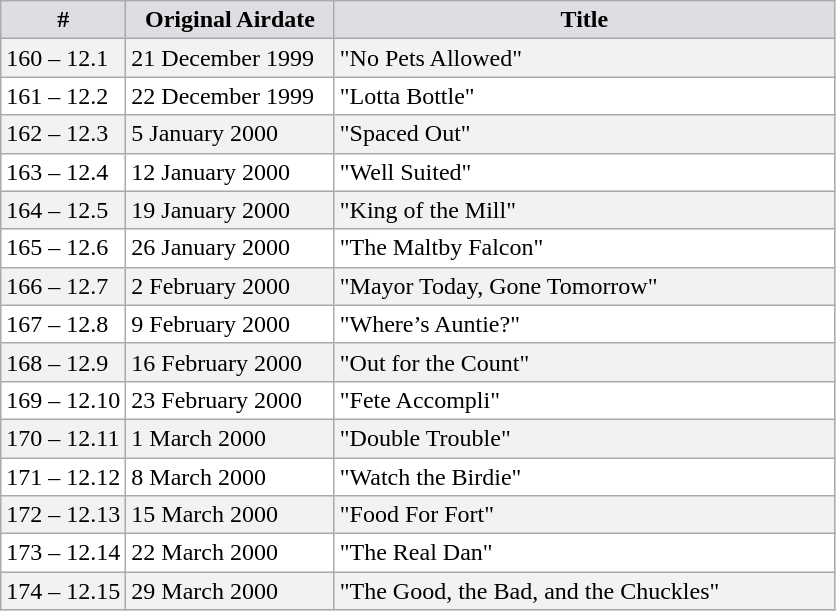<table class="wikitable">
<tr>
<th style="background:#dedde2; width:15%;">#</th>
<th style="background:#dedde2; width:25%;">Original Airdate</th>
<th style="background:#dedde2;">Title</th>
</tr>
<tr style="background:#f2f2f2;"|>
<td>160 – 12.1</td>
<td>21 December 1999</td>
<td>"No Pets Allowed"</td>
</tr>
<tr style="background:#fff;"|>
<td>161 – 12.2</td>
<td>22 December 1999</td>
<td>"Lotta Bottle"</td>
</tr>
<tr style="background:#f2f2f2;"|>
<td>162 – 12.3</td>
<td>5 January 2000</td>
<td>"Spaced Out"</td>
</tr>
<tr style="background:#fff;"|>
<td>163 – 12.4</td>
<td>12 January 2000</td>
<td>"Well Suited"</td>
</tr>
<tr style="background:#f2f2f2;"|>
<td>164 – 12.5</td>
<td>19 January 2000</td>
<td>"King of the Mill"</td>
</tr>
<tr style="background:#fff;"|>
<td>165 – 12.6</td>
<td>26 January 2000</td>
<td>"The Maltby Falcon"</td>
</tr>
<tr style="background:#f2f2f2;"|>
<td>166 – 12.7</td>
<td>2 February 2000</td>
<td>"Mayor Today, Gone Tomorrow"</td>
</tr>
<tr style="background:#fff;"|>
<td>167 – 12.8</td>
<td>9 February 2000</td>
<td>"Where’s Auntie?"</td>
</tr>
<tr style="background:#f2f2f2;"|>
<td>168 – 12.9</td>
<td>16 February 2000</td>
<td>"Out for the Count"</td>
</tr>
<tr style="background:#fff;"|>
<td>169 – 12.10</td>
<td>23 February 2000</td>
<td>"Fete Accompli"</td>
</tr>
<tr style="background:#f2f2f2;"|>
<td>170 – 12.11</td>
<td>1 March 2000</td>
<td>"Double Trouble"</td>
</tr>
<tr style="background:#fff;"|>
<td>171 – 12.12</td>
<td>8 March 2000</td>
<td>"Watch the Birdie"</td>
</tr>
<tr style="background:#f2f2f2;"|>
<td>172 – 12.13</td>
<td>15 March 2000</td>
<td>"Food For Fort"</td>
</tr>
<tr style="background:#fff;"|>
<td>173 – 12.14</td>
<td>22 March 2000</td>
<td>"The Real Dan"</td>
</tr>
<tr style="background:#f2f2f2;"|>
<td>174 – 12.15</td>
<td>29 March 2000</td>
<td>"The Good, the Bad, and the Chuckles"</td>
</tr>
</table>
